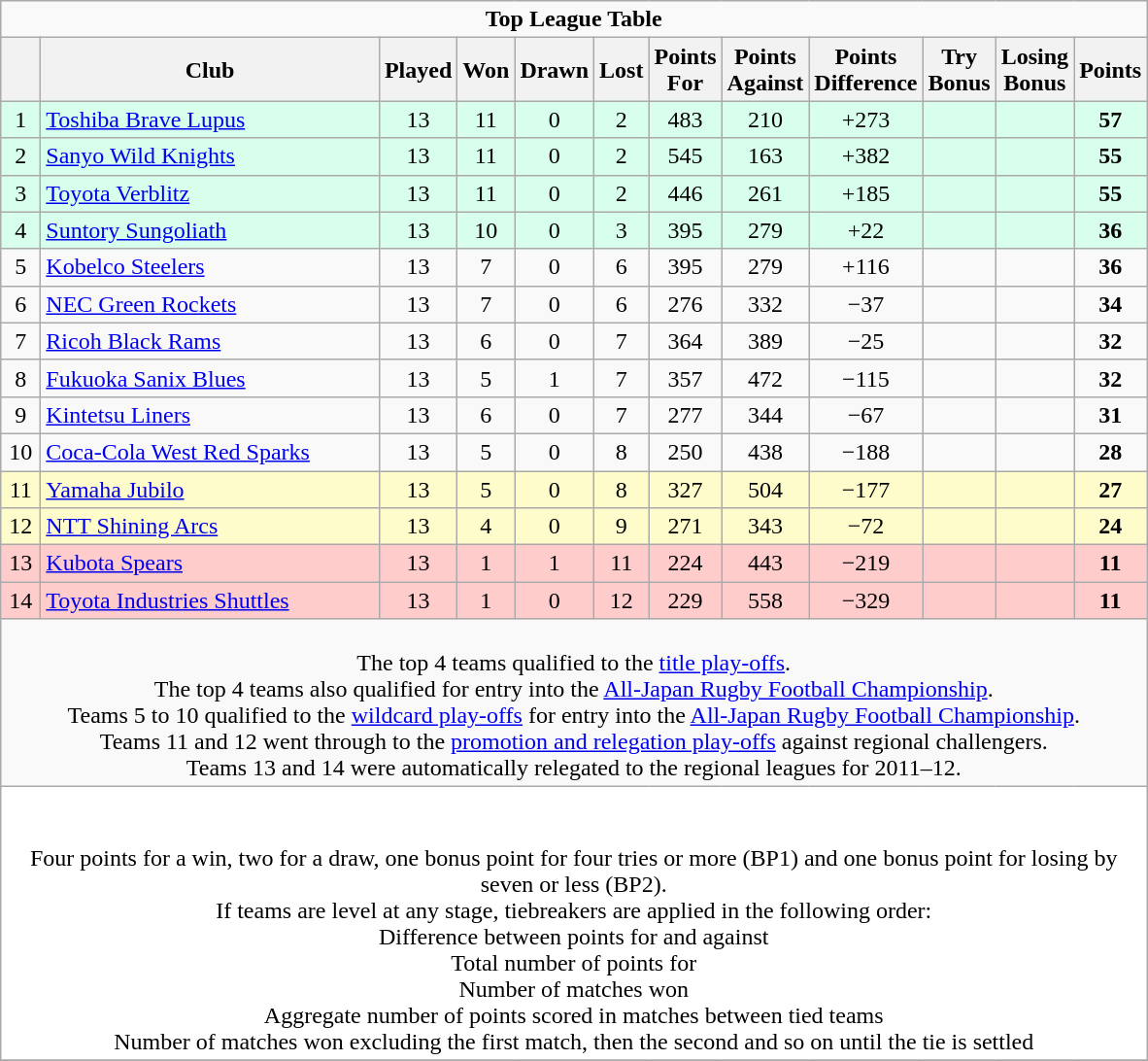<table class="wikitable" style="text-align: center;">
<tr>
<td colspan="15" cellpadding="0" cellspacing="0"><strong>Top League Table</strong></td>
</tr>
<tr>
<th bgcolor="#efefef" width="20"></th>
<th bgcolor="#efefef" width="225">Club</th>
<th bgcolor="#efefef" width="20">Played</th>
<th bgcolor="#efefef" width="20">Won</th>
<th bgcolor="#efefef" width="20">Drawn</th>
<th bgcolor="#efefef" width="20">Lost</th>
<th bgcolor="#efefef" width="20">Points For</th>
<th bgcolor="#efefef" width="20">Points Against</th>
<th bgcolor="#efefef" width="20">Points Difference</th>
<th bgcolor="#efefef" width="20">Try Bonus</th>
<th bgcolor="#efefef" width="20">Losing Bonus</th>
<th bgcolor="#efefef" width="20">Points<br></th>
</tr>
<tr bgcolor=#d8ffeb>
<td>1</td>
<td style="text-align:left;"> <a href='#'>Toshiba Brave Lupus</a></td>
<td>13</td>
<td>11</td>
<td>0</td>
<td>2</td>
<td>483</td>
<td>210</td>
<td>+273</td>
<td></td>
<td></td>
<td><strong>57</strong></td>
</tr>
<tr bgcolor=#d8ffeb>
<td>2</td>
<td style="text-align:left;"> <a href='#'>Sanyo Wild Knights</a></td>
<td>13</td>
<td>11</td>
<td>0</td>
<td>2</td>
<td>545</td>
<td>163</td>
<td>+382</td>
<td></td>
<td></td>
<td><strong>55</strong></td>
</tr>
<tr bgcolor=#d8ffeb>
<td>3</td>
<td style="text-align:left;"> <a href='#'>Toyota Verblitz</a></td>
<td>13</td>
<td>11</td>
<td>0</td>
<td>2</td>
<td>446</td>
<td>261</td>
<td>+185</td>
<td></td>
<td></td>
<td><strong>55</strong></td>
</tr>
<tr bgcolor=#d8ffeb>
<td>4</td>
<td style="text-align:left;"> <a href='#'>Suntory Sungoliath</a></td>
<td>13</td>
<td>10</td>
<td>0</td>
<td>3</td>
<td>395</td>
<td>279</td>
<td>+22</td>
<td></td>
<td></td>
<td><strong>36</strong></td>
</tr>
<tr>
<td>5</td>
<td style="text-align:left;"> <a href='#'>Kobelco Steelers</a></td>
<td>13</td>
<td>7</td>
<td>0</td>
<td>6</td>
<td>395</td>
<td>279</td>
<td>+116</td>
<td></td>
<td></td>
<td><strong>36</strong></td>
</tr>
<tr>
<td>6</td>
<td style="text-align:left;"> <a href='#'>NEC Green Rockets</a></td>
<td>13</td>
<td>7</td>
<td>0</td>
<td>6</td>
<td>276</td>
<td>332</td>
<td>−37</td>
<td></td>
<td></td>
<td><strong>34</strong></td>
</tr>
<tr>
<td>7</td>
<td style="text-align:left;"> <a href='#'>Ricoh Black Rams</a></td>
<td>13</td>
<td>6</td>
<td>0</td>
<td>7</td>
<td>364</td>
<td>389</td>
<td>−25</td>
<td></td>
<td></td>
<td><strong>32</strong></td>
</tr>
<tr>
<td>8</td>
<td style="text-align:left;"> <a href='#'>Fukuoka Sanix Blues</a></td>
<td>13</td>
<td>5</td>
<td>1</td>
<td>7</td>
<td>357</td>
<td>472</td>
<td>−115</td>
<td></td>
<td></td>
<td><strong>32</strong></td>
</tr>
<tr>
<td>9</td>
<td style="text-align:left;"> <a href='#'>Kintetsu Liners</a></td>
<td>13</td>
<td>6</td>
<td>0</td>
<td>7</td>
<td>277</td>
<td>344</td>
<td>−67</td>
<td></td>
<td></td>
<td><strong>31</strong></td>
</tr>
<tr>
<td>10</td>
<td style="text-align:left;"> <a href='#'>Coca-Cola West Red Sparks</a></td>
<td>13</td>
<td>5</td>
<td>0</td>
<td>8</td>
<td>250</td>
<td>438</td>
<td>−188</td>
<td></td>
<td></td>
<td><strong>28</strong></td>
</tr>
<tr bgcolor=#fffccc>
<td>11</td>
<td style="text-align:left;"> <a href='#'>Yamaha Jubilo</a></td>
<td>13</td>
<td>5</td>
<td>0</td>
<td>8</td>
<td>327</td>
<td>504</td>
<td>−177</td>
<td></td>
<td></td>
<td><strong>27</strong></td>
</tr>
<tr bgcolor=#fffccc>
<td>12</td>
<td style="text-align:left;"> <a href='#'>NTT Shining Arcs</a></td>
<td>13</td>
<td>4</td>
<td>0</td>
<td>9</td>
<td>271</td>
<td>343</td>
<td>−72</td>
<td></td>
<td></td>
<td><strong>24</strong></td>
</tr>
<tr bgcolor=#ffcccc>
<td>13</td>
<td style="text-align:left;"> <a href='#'>Kubota Spears</a></td>
<td>13</td>
<td>1</td>
<td>1</td>
<td>11</td>
<td>224</td>
<td>443</td>
<td>−219</td>
<td></td>
<td></td>
<td><strong>11</strong></td>
</tr>
<tr bgcolor=#ffcccc>
<td>14</td>
<td style="text-align:left;"> <a href='#'>Toyota Industries Shuttles</a></td>
<td>13</td>
<td>1</td>
<td>0</td>
<td>12</td>
<td>229</td>
<td>558</td>
<td>−329</td>
<td></td>
<td></td>
<td><strong>11</strong></td>
</tr>
<tr align=center>
<td colspan="15" style="border:0px"><br> The top 4 teams qualified to the <a href='#'>title play-offs</a>.<br>
The top 4 teams also qualified for entry into the <a href='#'>All-Japan Rugby Football Championship</a>.<br>
 Teams 5 to 10 qualified to the <a href='#'>wildcard play-offs</a> for entry into the <a href='#'>All-Japan Rugby Football Championship</a>.<br>
 Teams 11 and 12 went through to the <a href='#'>promotion and relegation play-offs</a> against regional challengers.<br>
 Teams 13 and 14 were automatically relegated to the regional leagues for 2011–12.</td>
</tr>
<tr bgcolor=#ffffff align=center>
<td colspan="15"><br><br>Four points for a win, two for a draw, one bonus point for four tries or more (BP1) and one bonus point for losing by seven or less (BP2).<br>
If teams are level at any stage, tiebreakers are applied in the following order:<br>
 Difference between points for and against<br>
 Total number of points for<br>
 Number of matches won<br>
 Aggregate number of points scored in matches between tied teams<br>
 Number of matches won excluding the first match, then the second and so on until the tie is settled<br></td>
</tr>
<tr |align=left|>
</tr>
</table>
